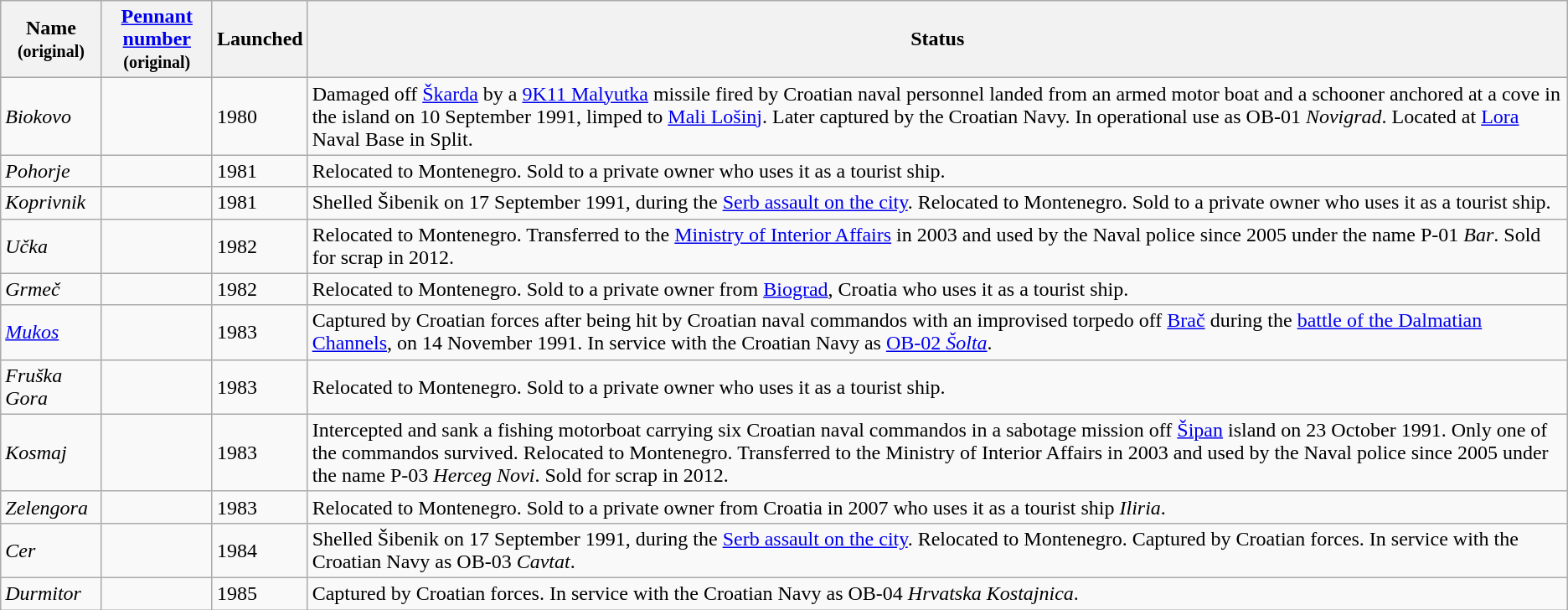<table class="wikitable">
<tr>
<th>Name<br><small>(original)</small></th>
<th><a href='#'>Pennant number</a><br><small>(original)</small></th>
<th>Launched</th>
<th>Status</th>
</tr>
<tr>
<td><em>Biokovo</em></td>
<td></td>
<td>1980</td>
<td>Damaged off <a href='#'>Škarda</a> by a <a href='#'>9K11 Malyutka</a> missile fired by Croatian naval personnel landed from an armed motor boat and a schooner anchored at a cove in the island on 10 September 1991, limped to <a href='#'>Mali Lošinj</a>. Later captured by the Croatian Navy. In operational use as OB-01 <em>Novigrad</em>. Located at <a href='#'>Lora</a> Naval Base in Split.</td>
</tr>
<tr>
<td><em>Pohorje</em></td>
<td></td>
<td>1981</td>
<td>Relocated to Montenegro. Sold to a private owner who uses it as a tourist ship.</td>
</tr>
<tr>
<td><em>Koprivnik</em></td>
<td></td>
<td>1981</td>
<td>Shelled Šibenik on 17 September 1991, during the <a href='#'>Serb assault on the city</a>. Relocated to Montenegro. Sold to a private owner who uses it as a tourist ship.</td>
</tr>
<tr>
<td><em>Učka</em></td>
<td></td>
<td>1982</td>
<td>Relocated to Montenegro. Transferred to the <a href='#'>Ministry of Interior Affairs</a> in 2003 and used by the Naval police since 2005 under the name P-01 <em>Bar</em>. Sold for scrap in 2012.</td>
</tr>
<tr>
<td><em>Grmeč</em></td>
<td></td>
<td>1982</td>
<td>Relocated to Montenegro. Sold to a private owner from <a href='#'>Biograd</a>, Croatia who uses it as a tourist ship.</td>
</tr>
<tr>
<td><a href='#'><em>Mukos</em></a></td>
<td></td>
<td>1983</td>
<td>Captured by Croatian forces after being hit by Croatian naval commandos with an improvised torpedo off <a href='#'>Brač</a> during the <a href='#'>battle of the Dalmatian Channels</a>, on 14 November 1991. In service with the Croatian Navy as <a href='#'>OB-02 <em>Šolta</em></a>.</td>
</tr>
<tr>
<td><em>Fruška Gora</em></td>
<td></td>
<td>1983</td>
<td>Relocated to Montenegro. Sold to a private owner who uses it as a tourist ship.</td>
</tr>
<tr>
<td><em>Kosmaj</em></td>
<td></td>
<td>1983</td>
<td>Intercepted and sank a fishing motorboat carrying six Croatian naval commandos in a sabotage mission off <a href='#'>Šipan</a> island on 23 October 1991. Only one of the commandos survived. Relocated to Montenegro. Transferred to the Ministry of Interior Affairs in 2003 and used by the Naval police since 2005 under the name P-03 <em>Herceg Novi</em>. Sold for scrap in 2012.</td>
</tr>
<tr>
<td><em>Zelengora</em></td>
<td></td>
<td>1983</td>
<td>Relocated to Montenegro. Sold to a private owner from Croatia in 2007 who uses it as a tourist ship <em>Iliria</em>.</td>
</tr>
<tr>
<td><em>Cer</em></td>
<td></td>
<td>1984</td>
<td>Shelled Šibenik on 17 September 1991, during the <a href='#'>Serb assault on the city</a>. Relocated to Montenegro. Captured by Croatian forces. In service with the Croatian Navy as OB-03 <em>Cavtat</em>.</td>
</tr>
<tr>
<td><em>Durmitor</em></td>
<td></td>
<td>1985</td>
<td>Captured by Croatian forces. In service with the Croatian Navy as OB-04 <em>Hrvatska Kostajnica</em>.</td>
</tr>
</table>
